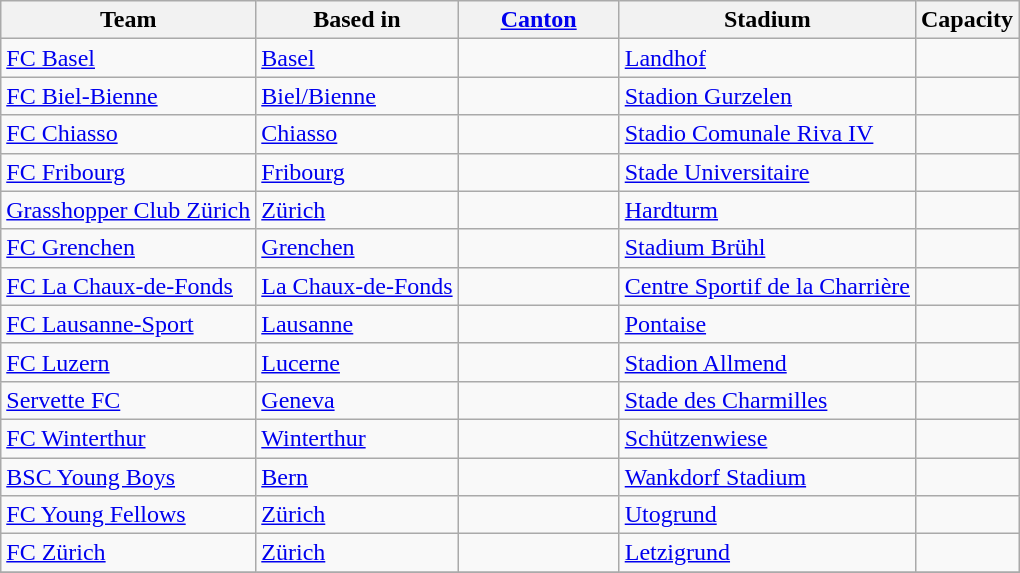<table class="wikitable sortable" style="text-align: left;">
<tr>
<th>Team</th>
<th>Based in</th>
<th width="100"><a href='#'>Canton</a></th>
<th>Stadium</th>
<th>Capacity</th>
</tr>
<tr>
<td><a href='#'>FC Basel</a></td>
<td><a href='#'>Basel</a></td>
<td></td>
<td><a href='#'>Landhof</a></td>
<td></td>
</tr>
<tr>
<td><a href='#'>FC Biel-Bienne</a></td>
<td><a href='#'>Biel/Bienne</a></td>
<td></td>
<td><a href='#'>Stadion Gurzelen</a></td>
<td></td>
</tr>
<tr>
<td><a href='#'>FC Chiasso</a></td>
<td><a href='#'>Chiasso</a></td>
<td></td>
<td><a href='#'>Stadio Comunale Riva IV</a></td>
<td></td>
</tr>
<tr>
<td><a href='#'>FC Fribourg</a></td>
<td><a href='#'>Fribourg</a></td>
<td></td>
<td><a href='#'>Stade Universitaire</a></td>
<td></td>
</tr>
<tr>
<td><a href='#'>Grasshopper Club Zürich</a></td>
<td><a href='#'>Zürich</a></td>
<td></td>
<td><a href='#'>Hardturm</a></td>
<td></td>
</tr>
<tr>
<td><a href='#'>FC Grenchen</a></td>
<td><a href='#'>Grenchen</a></td>
<td></td>
<td><a href='#'>Stadium Brühl</a></td>
<td></td>
</tr>
<tr>
<td><a href='#'>FC La Chaux-de-Fonds</a></td>
<td><a href='#'>La Chaux-de-Fonds</a></td>
<td></td>
<td><a href='#'>Centre Sportif de la Charrière</a></td>
<td></td>
</tr>
<tr>
<td><a href='#'>FC Lausanne-Sport</a></td>
<td><a href='#'>Lausanne</a></td>
<td></td>
<td><a href='#'>Pontaise</a></td>
<td></td>
</tr>
<tr>
<td><a href='#'>FC Luzern</a></td>
<td><a href='#'>Lucerne</a></td>
<td></td>
<td><a href='#'>Stadion Allmend</a></td>
<td></td>
</tr>
<tr>
<td><a href='#'>Servette FC</a></td>
<td><a href='#'>Geneva</a></td>
<td></td>
<td><a href='#'>Stade des Charmilles</a></td>
<td></td>
</tr>
<tr>
<td><a href='#'>FC Winterthur</a></td>
<td><a href='#'>Winterthur</a></td>
<td></td>
<td><a href='#'>Schützenwiese</a></td>
<td></td>
</tr>
<tr>
<td><a href='#'>BSC Young Boys</a></td>
<td><a href='#'>Bern</a></td>
<td></td>
<td><a href='#'>Wankdorf Stadium</a></td>
<td></td>
</tr>
<tr>
<td><a href='#'>FC Young Fellows</a></td>
<td><a href='#'>Zürich</a></td>
<td></td>
<td><a href='#'>Utogrund</a></td>
<td></td>
</tr>
<tr>
<td><a href='#'>FC Zürich</a></td>
<td><a href='#'>Zürich</a></td>
<td></td>
<td><a href='#'>Letzigrund</a></td>
<td></td>
</tr>
<tr>
</tr>
</table>
